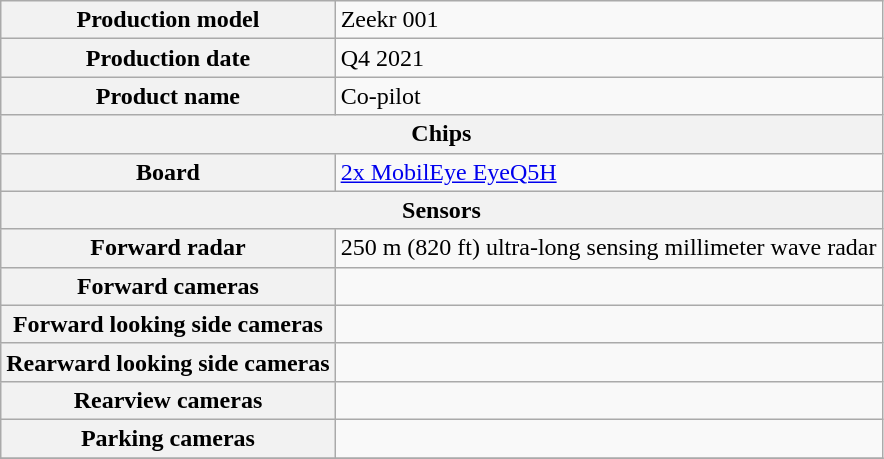<table class="wikitable">
<tr>
<th>Production model</th>
<td>Zeekr 001</td>
</tr>
<tr>
<th>Production date</th>
<td>Q4 2021</td>
</tr>
<tr>
<th>Product name</th>
<td>Co-pilot</td>
</tr>
<tr>
<th colspan="6">Chips</th>
</tr>
<tr>
<th>Board</th>
<td><a href='#'>2x MobilEye EyeQ5H</a></td>
</tr>
<tr>
<th colspan="6">Sensors</th>
</tr>
<tr>
<th>Forward radar</th>
<td colspan="2">250 m (820 ft) ultra-long sensing millimeter wave radar</td>
</tr>
<tr>
<th>Forward cameras</th>
<td colspan="3"></td>
</tr>
<tr>
<th>Forward looking side cameras</th>
<td colspan="3"></td>
</tr>
<tr>
<th>Rearward looking side cameras</th>
<td colspan="3"></td>
</tr>
<tr>
<th>Rearview cameras</th>
<td colspan="3"></td>
</tr>
<tr>
<th>Parking cameras</th>
<td colspan="3"></td>
</tr>
<tr>
</tr>
</table>
